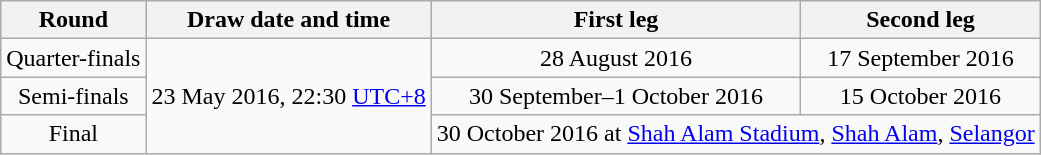<table class="wikitable" style="text-align:center">
<tr>
<th>Round</th>
<th>Draw date and time</th>
<th>First leg</th>
<th>Second leg</th>
</tr>
<tr>
<td>Quarter-finals</td>
<td rowspan=3>23 May 2016, 22:30 <a href='#'>UTC+8</a></td>
<td>28 August 2016</td>
<td>17 September 2016</td>
</tr>
<tr>
<td>Semi-finals</td>
<td>30 September–1 October 2016</td>
<td>15 October 2016</td>
</tr>
<tr>
<td>Final</td>
<td colspan=2>30 October 2016 at <a href='#'>Shah Alam Stadium</a>, <a href='#'>Shah Alam</a>, <a href='#'>Selangor</a></td>
</tr>
</table>
